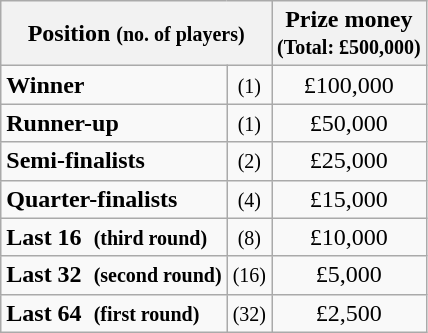<table class="wikitable">
<tr>
<th colspan=2>Position <small>(no. of players)</small></th>
<th>Prize money<br><small>(Total: £500,000)</small></th>
</tr>
<tr>
<td><strong>Winner</strong></td>
<td align=center><small>(1)</small></td>
<td align=center>£100,000</td>
</tr>
<tr>
<td><strong>Runner-up</strong></td>
<td align=center><small>(1)</small></td>
<td align=center>£50,000</td>
</tr>
<tr>
<td><strong>Semi-finalists</strong></td>
<td align=center><small>(2)</small></td>
<td align=center>£25,000</td>
</tr>
<tr>
<td><strong>Quarter-finalists</strong></td>
<td align=center><small>(4)</small></td>
<td align=center>£15,000</td>
</tr>
<tr>
<td><strong>Last 16  <small>(third round)</small></strong></td>
<td align=center><small>(8)</small></td>
<td align=center>£10,000</td>
</tr>
<tr>
<td><strong>Last 32  <small>(second round)</small></strong></td>
<td align=center><small>(16)</small></td>
<td align=center>£5,000</td>
</tr>
<tr>
<td><strong>Last 64  <small>(first round)</small></strong></td>
<td align=center><small>(32)</small></td>
<td align=center>£2,500</td>
</tr>
</table>
